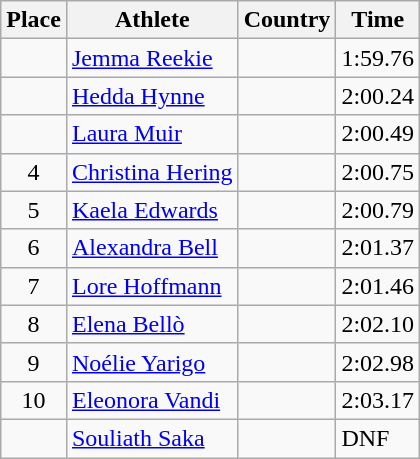<table class="wikitable mw-datatable sortable">
<tr>
<th>Place</th>
<th>Athlete</th>
<th>Country</th>
<th>Time</th>
</tr>
<tr>
<td align=center></td>
<td><a href='#'>Jemma Reekie</a></td>
<td></td>
<td>1:59.76</td>
</tr>
<tr>
<td align=center></td>
<td><a href='#'>Hedda Hynne</a></td>
<td></td>
<td>2:00.24</td>
</tr>
<tr>
<td align=center></td>
<td><a href='#'>Laura Muir</a></td>
<td></td>
<td>2:00.49</td>
</tr>
<tr>
<td align=center>4</td>
<td><a href='#'>Christina Hering</a></td>
<td></td>
<td>2:00.75</td>
</tr>
<tr>
<td align=center>5</td>
<td><a href='#'>Kaela Edwards</a></td>
<td></td>
<td>2:00.79</td>
</tr>
<tr>
<td align=center>6</td>
<td><a href='#'>Alexandra Bell</a></td>
<td></td>
<td>2:01.37</td>
</tr>
<tr>
<td align=center>7</td>
<td><a href='#'>Lore Hoffmann</a></td>
<td></td>
<td>2:01.46</td>
</tr>
<tr>
<td align=center>8</td>
<td><a href='#'>Elena Bellò</a></td>
<td></td>
<td>2:02.10</td>
</tr>
<tr>
<td align=center>9</td>
<td><a href='#'>Noélie Yarigo</a></td>
<td></td>
<td>2:02.98</td>
</tr>
<tr>
<td align=center>10</td>
<td><a href='#'>Eleonora Vandi</a></td>
<td></td>
<td>2:03.17</td>
</tr>
<tr>
<td align=center></td>
<td><a href='#'>Souliath Saka</a></td>
<td></td>
<td>DNF</td>
</tr>
</table>
